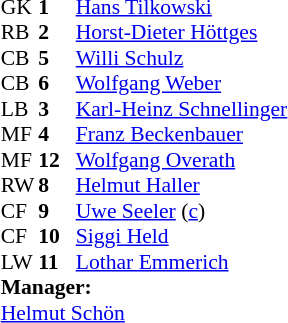<table style="font-size:90%; margin:0.2em auto;" cellspacing="0" cellpadding="0">
<tr>
<th width="25"></th>
<th width="25"></th>
</tr>
<tr>
<td>GK</td>
<td><strong>1</strong></td>
<td><a href='#'>Hans Tilkowski</a></td>
</tr>
<tr>
<td>RB</td>
<td><strong>2</strong></td>
<td><a href='#'>Horst-Dieter Höttges</a></td>
</tr>
<tr>
<td>CB</td>
<td><strong>5</strong></td>
<td><a href='#'>Willi Schulz</a></td>
</tr>
<tr>
<td>CB</td>
<td><strong>6</strong></td>
<td><a href='#'>Wolfgang Weber</a></td>
<td></td>
</tr>
<tr>
<td>LB</td>
<td><strong>3</strong></td>
<td><a href='#'>Karl-Heinz Schnellinger</a></td>
</tr>
<tr>
<td>MF</td>
<td><strong>4</strong></td>
<td><a href='#'>Franz Beckenbauer</a></td>
</tr>
<tr>
<td>MF</td>
<td><strong>12</strong></td>
<td><a href='#'>Wolfgang Overath</a></td>
</tr>
<tr>
<td>RW</td>
<td><strong>8</strong></td>
<td><a href='#'>Helmut Haller</a></td>
</tr>
<tr>
<td>CF</td>
<td><strong>9</strong></td>
<td><a href='#'>Uwe Seeler</a> (<a href='#'>c</a>)</td>
</tr>
<tr>
<td>CF</td>
<td><strong>10</strong></td>
<td><a href='#'>Siggi Held</a></td>
</tr>
<tr>
<td>LW</td>
<td><strong>11</strong></td>
<td><a href='#'>Lothar Emmerich</a></td>
</tr>
<tr>
<td colspan=3><strong>Manager:</strong></td>
</tr>
<tr>
<td colspan=3><a href='#'>Helmut Schön</a></td>
</tr>
</table>
